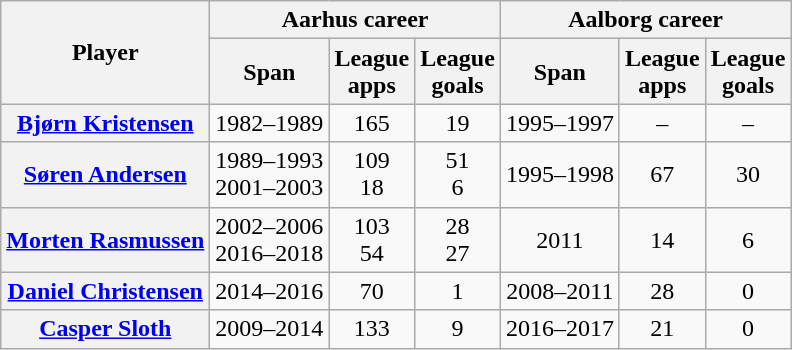<table class="wikitable plainrowheaders" style="text-align:center">
<tr>
<th rowspan="2" scope="col">Player</th>
<th colspan="3" scope="col">Aarhus career</th>
<th colspan="3" scope="col">Aalborg career</th>
</tr>
<tr>
<th scope="col">Span</th>
<th scope="col">League<br>apps</th>
<th scope="col">League<br>goals</th>
<th scope="col">Span</th>
<th scope="col">League<br>apps</th>
<th scope="col">League<br>goals</th>
</tr>
<tr>
<th scope="row" align="left"> <a href='#'>Bjørn Kristensen</a></th>
<td>1982–1989</td>
<td>165</td>
<td>19</td>
<td>1995–1997</td>
<td>–</td>
<td>–</td>
</tr>
<tr>
<th scope="row" align="left"> <a href='#'>Søren Andersen</a></th>
<td>1989–1993<br>2001–2003</td>
<td>109<br>18</td>
<td>51<br>6</td>
<td>1995–1998</td>
<td>67</td>
<td>30</td>
</tr>
<tr>
<th scope="row" align="left"> <a href='#'>Morten Rasmussen</a></th>
<td>2002–2006<br>2016–2018</td>
<td>103<br>54</td>
<td>28<br>27</td>
<td>2011</td>
<td>14</td>
<td>6</td>
</tr>
<tr>
<th scope="row" align="left"> <a href='#'>Daniel Christensen</a></th>
<td>2014–2016</td>
<td>70</td>
<td>1</td>
<td>2008–2011</td>
<td>28</td>
<td>0</td>
</tr>
<tr>
<th scope="row" align="left"> <a href='#'>Casper Sloth</a></th>
<td>2009–2014</td>
<td>133</td>
<td>9</td>
<td>2016–2017</td>
<td>21</td>
<td>0</td>
</tr>
</table>
